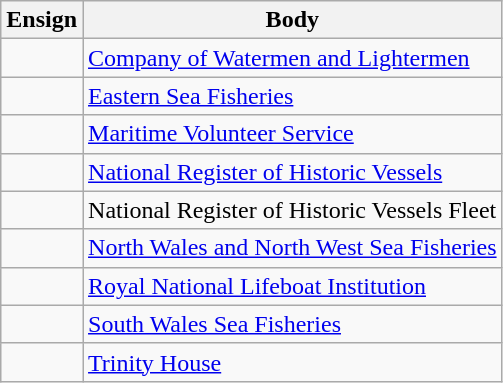<table class="wikitable">
<tr>
<th>Ensign</th>
<th>Body</th>
</tr>
<tr>
<td></td>
<td><a href='#'>Company of Watermen and Lightermen</a></td>
</tr>
<tr>
<td></td>
<td><a href='#'>Eastern Sea Fisheries</a></td>
</tr>
<tr>
<td></td>
<td><a href='#'>Maritime Volunteer Service</a></td>
</tr>
<tr>
<td></td>
<td><a href='#'>National Register of Historic Vessels</a></td>
</tr>
<tr>
<td></td>
<td>National Register of Historic Vessels Fleet</td>
</tr>
<tr>
<td></td>
<td><a href='#'>North Wales and North West Sea Fisheries</a></td>
</tr>
<tr>
<td></td>
<td><a href='#'>Royal National Lifeboat Institution</a></td>
</tr>
<tr>
<td></td>
<td><a href='#'>South Wales Sea Fisheries</a></td>
</tr>
<tr>
<td></td>
<td><a href='#'>Trinity House</a></td>
</tr>
</table>
